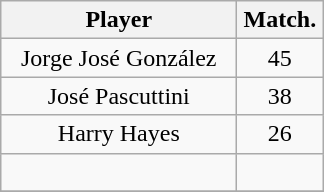<table class="wikitable sortable" style="text-align:center">
<tr>
<th width=150px>Player</th>
<th width=50px>Match.</th>
</tr>
<tr>
<td>Jorge José González</td>
<td>45</td>
</tr>
<tr>
<td>José Pascuttini</td>
<td>38</td>
</tr>
<tr>
<td>Harry Hayes</td>
<td>26</td>
</tr>
<tr>
<td> </td>
<td> </td>
</tr>
<tr>
</tr>
</table>
